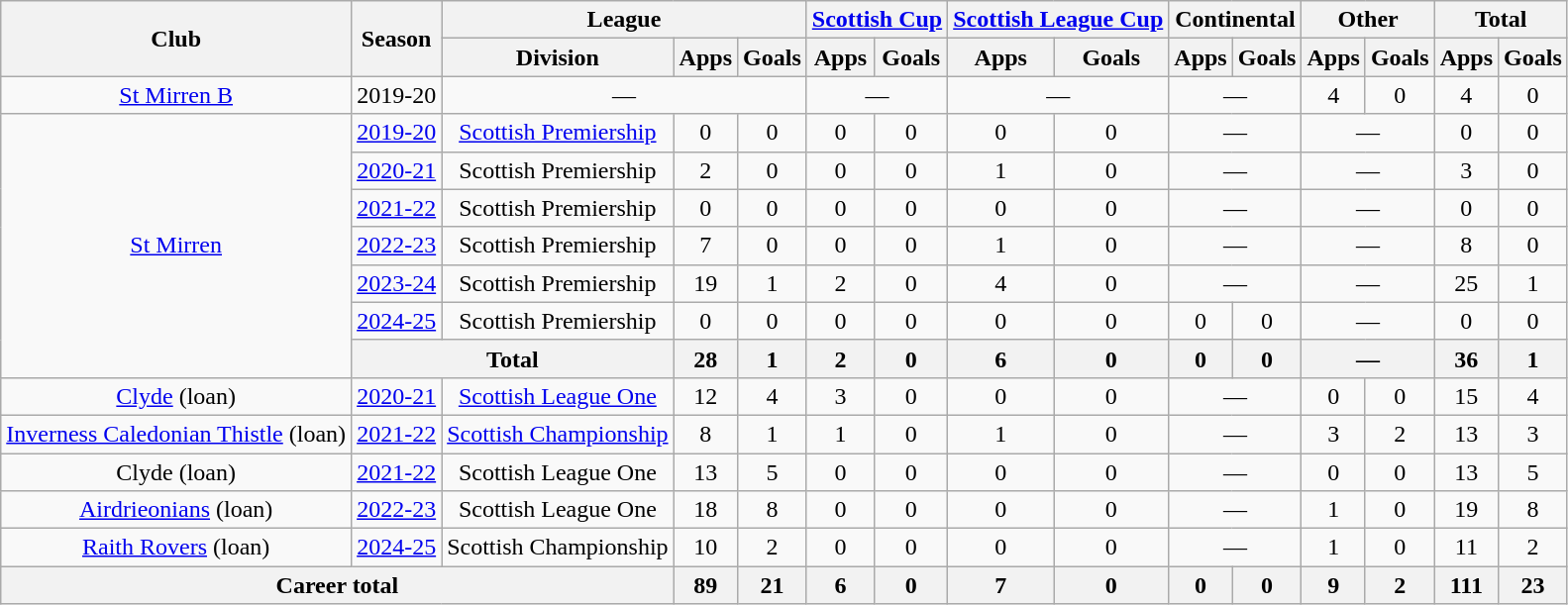<table class="wikitable" style="text-align: center;">
<tr>
<th rowspan="2">Club</th>
<th rowspan="2">Season</th>
<th colspan="3">League</th>
<th colspan="2"><a href='#'>Scottish Cup</a></th>
<th colspan="2"><a href='#'>Scottish League Cup</a></th>
<th colspan="2">Continental</th>
<th colspan="2">Other</th>
<th colspan="2">Total</th>
</tr>
<tr>
<th>Division</th>
<th>Apps</th>
<th>Goals</th>
<th>Apps</th>
<th>Goals</th>
<th>Apps</th>
<th>Goals</th>
<th>Apps</th>
<th>Goals</th>
<th>Apps</th>
<th>Goals</th>
<th>Apps</th>
<th>Goals</th>
</tr>
<tr>
<td><a href='#'>St Mirren B</a></td>
<td>2019-20</td>
<td colspan="3">—</td>
<td colspan="2">—</td>
<td colspan="2">—</td>
<td colspan="2">—</td>
<td>4</td>
<td>0</td>
<td>4</td>
<td>0</td>
</tr>
<tr>
<td rowspan="7"><a href='#'>St Mirren</a></td>
<td><a href='#'>2019-20</a></td>
<td><a href='#'>Scottish Premiership</a></td>
<td>0</td>
<td>0</td>
<td>0</td>
<td>0</td>
<td>0</td>
<td>0</td>
<td colspan="2">—</td>
<td colspan="2">—</td>
<td>0</td>
<td>0</td>
</tr>
<tr>
<td><a href='#'>2020-21</a></td>
<td>Scottish Premiership</td>
<td>2</td>
<td>0</td>
<td>0</td>
<td>0</td>
<td>1</td>
<td>0</td>
<td colspan="2">—</td>
<td colspan="2">—</td>
<td>3</td>
<td>0</td>
</tr>
<tr>
<td><a href='#'>2021-22</a></td>
<td>Scottish Premiership</td>
<td>0</td>
<td>0</td>
<td>0</td>
<td>0</td>
<td>0</td>
<td>0</td>
<td colspan="2">—</td>
<td colspan="2">—</td>
<td>0</td>
<td>0</td>
</tr>
<tr>
<td><a href='#'>2022-23</a></td>
<td>Scottish Premiership</td>
<td>7</td>
<td>0</td>
<td>0</td>
<td>0</td>
<td>1</td>
<td>0</td>
<td colspan="2">—</td>
<td colspan="2">—</td>
<td>8</td>
<td>0</td>
</tr>
<tr>
<td><a href='#'>2023-24</a></td>
<td>Scottish Premiership</td>
<td>19</td>
<td>1</td>
<td>2</td>
<td>0</td>
<td>4</td>
<td>0</td>
<td colspan="2">—</td>
<td colspan="2">—</td>
<td>25</td>
<td>1</td>
</tr>
<tr>
<td><a href='#'>2024-25</a></td>
<td>Scottish Premiership</td>
<td>0</td>
<td>0</td>
<td>0</td>
<td>0</td>
<td>0</td>
<td>0</td>
<td>0</td>
<td>0</td>
<td colspan="2">—</td>
<td>0</td>
<td>0</td>
</tr>
<tr>
<th colspan="2">Total</th>
<th>28</th>
<th>1</th>
<th>2</th>
<th>0</th>
<th>6</th>
<th>0</th>
<th>0</th>
<th>0</th>
<th colspan="2">—</th>
<th>36</th>
<th>1</th>
</tr>
<tr>
<td><a href='#'>Clyde</a> (loan)</td>
<td><a href='#'>2020-21</a></td>
<td><a href='#'>Scottish League One</a></td>
<td>12</td>
<td>4</td>
<td>3</td>
<td>0</td>
<td>0</td>
<td>0</td>
<td colspan="2">—</td>
<td>0</td>
<td>0</td>
<td>15</td>
<td>4</td>
</tr>
<tr>
<td><a href='#'>Inverness Caledonian Thistle</a> (loan)</td>
<td><a href='#'>2021-22</a></td>
<td><a href='#'>Scottish Championship</a></td>
<td>8</td>
<td>1</td>
<td>1</td>
<td>0</td>
<td>1</td>
<td>0</td>
<td colspan="2">—</td>
<td>3</td>
<td>2</td>
<td>13</td>
<td>3</td>
</tr>
<tr>
<td>Clyde (loan)</td>
<td><a href='#'>2021-22</a></td>
<td>Scottish League One</td>
<td>13</td>
<td>5</td>
<td>0</td>
<td>0</td>
<td>0</td>
<td>0</td>
<td colspan="2">—</td>
<td>0</td>
<td>0</td>
<td>13</td>
<td>5</td>
</tr>
<tr>
<td><a href='#'>Airdrieonians</a> (loan)</td>
<td><a href='#'>2022-23</a></td>
<td>Scottish League One</td>
<td>18</td>
<td>8</td>
<td>0</td>
<td>0</td>
<td>0</td>
<td>0</td>
<td colspan="2">—</td>
<td>1</td>
<td>0</td>
<td>19</td>
<td>8</td>
</tr>
<tr>
<td><a href='#'>Raith Rovers</a> (loan)</td>
<td><a href='#'>2024-25</a></td>
<td>Scottish Championship</td>
<td>10</td>
<td>2</td>
<td>0</td>
<td>0</td>
<td>0</td>
<td>0</td>
<td colspan="2">—</td>
<td>1</td>
<td>0</td>
<td>11</td>
<td>2</td>
</tr>
<tr>
<th colspan="3">Career total</th>
<th>89</th>
<th>21</th>
<th>6</th>
<th>0</th>
<th>7</th>
<th>0</th>
<th>0</th>
<th>0</th>
<th>9</th>
<th>2</th>
<th>111</th>
<th>23</th>
</tr>
</table>
